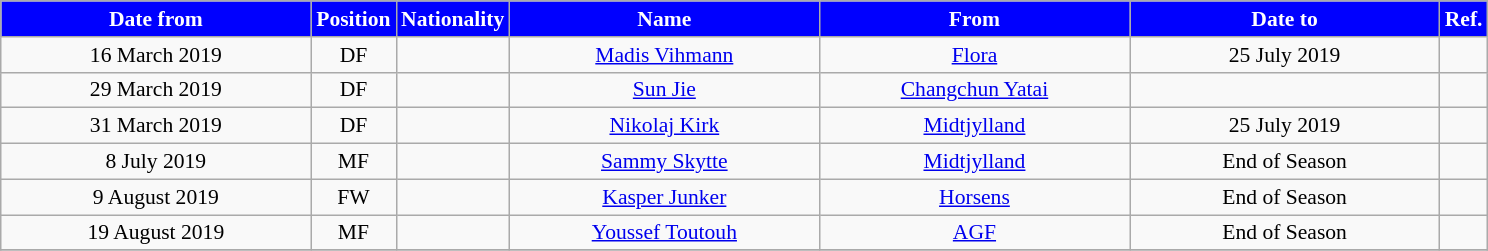<table class="wikitable" style="text-align:center; font-size:90%; ">
<tr>
<th style="background:#00f; color:white; width:200px;">Date from</th>
<th style="background:#00f; color:white; width:50px;">Position</th>
<th style="background:#00f; color:white; width:50px;">Nationality</th>
<th style="background:#00f; color:white; width:200px;">Name</th>
<th style="background:#00f; color:white; width:200px;">From</th>
<th style="background:#00f; color:white; width:200px;">Date to</th>
<th style="background:#00f; color:white; width:25px;">Ref.</th>
</tr>
<tr>
<td>16 March 2019</td>
<td>DF</td>
<td></td>
<td><a href='#'>Madis Vihmann</a></td>
<td><a href='#'>Flora</a></td>
<td>25 July 2019</td>
<td></td>
</tr>
<tr>
<td>29 March 2019</td>
<td>DF</td>
<td></td>
<td><a href='#'>Sun Jie</a></td>
<td><a href='#'>Changchun Yatai</a></td>
<td></td>
<td></td>
</tr>
<tr>
<td>31 March 2019</td>
<td>DF</td>
<td></td>
<td><a href='#'>Nikolaj Kirk</a></td>
<td><a href='#'>Midtjylland</a></td>
<td>25 July 2019</td>
<td></td>
</tr>
<tr>
<td>8 July 2019</td>
<td>MF</td>
<td></td>
<td><a href='#'>Sammy Skytte</a></td>
<td><a href='#'>Midtjylland</a></td>
<td>End of Season</td>
<td></td>
</tr>
<tr>
<td>9 August 2019</td>
<td>FW</td>
<td></td>
<td><a href='#'>Kasper Junker</a></td>
<td><a href='#'>Horsens</a></td>
<td>End of Season</td>
<td></td>
</tr>
<tr>
<td>19 August 2019</td>
<td>MF</td>
<td></td>
<td><a href='#'>Youssef Toutouh</a></td>
<td><a href='#'>AGF</a></td>
<td>End of Season</td>
<td></td>
</tr>
<tr>
</tr>
</table>
